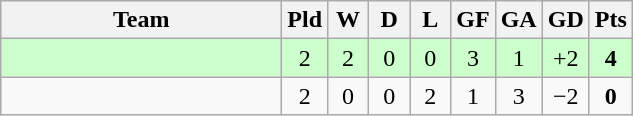<table class="wikitable" style="text-align:center;">
<tr>
<th width=180>Team</th>
<th width=20>Pld</th>
<th width=20>W</th>
<th width=20>D</th>
<th width=20>L</th>
<th width=20>GF</th>
<th width=20>GA</th>
<th width=20>GD</th>
<th width=20>Pts</th>
</tr>
<tr style="background:#cfc;">
<td align="left"></td>
<td>2</td>
<td>2</td>
<td>0</td>
<td>0</td>
<td>3</td>
<td>1</td>
<td>+2</td>
<td><strong>4</strong></td>
</tr>
<tr>
<td align="left"></td>
<td>2</td>
<td>0</td>
<td>0</td>
<td>2</td>
<td>1</td>
<td>3</td>
<td>−2</td>
<td><strong>0</strong></td>
</tr>
</table>
